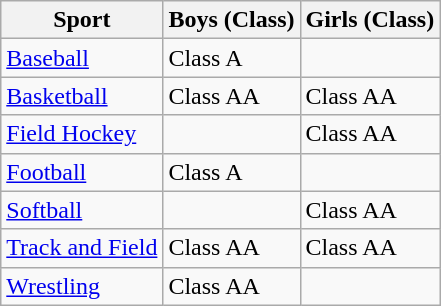<table class="wikitable">
<tr>
<th>Sport</th>
<th>Boys (Class)</th>
<th>Girls (Class)</th>
</tr>
<tr>
<td><a href='#'>Baseball</a></td>
<td>Class A</td>
<td></td>
</tr>
<tr>
<td><a href='#'>Basketball</a></td>
<td>Class AA</td>
<td>Class AA</td>
</tr>
<tr>
<td><a href='#'>Field Hockey</a></td>
<td></td>
<td>Class AA</td>
</tr>
<tr>
<td><a href='#'>Football</a></td>
<td>Class A</td>
<td></td>
</tr>
<tr>
<td><a href='#'>Softball</a></td>
<td></td>
<td>Class AA</td>
</tr>
<tr>
<td><a href='#'>Track and Field</a></td>
<td>Class AA</td>
<td>Class AA</td>
</tr>
<tr>
<td><a href='#'>Wrestling</a></td>
<td>Class AA</td>
<td></td>
</tr>
</table>
